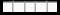<table class="wikitable sortable" style="margin:0.5em 1em 0.5em 0; border:2px #000000 solid; border-collapse:collapse;" style="text-align:center">
<tr>
</tr>
<tr>
<td></td>
<td></td>
<td></td>
<td></td>
<td></td>
</tr>
</table>
